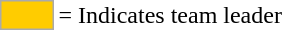<table>
<tr>
<td style="background:#fc0; border:1px solid #aaa; width:2em;"></td>
<td>= Indicates team leader</td>
</tr>
</table>
